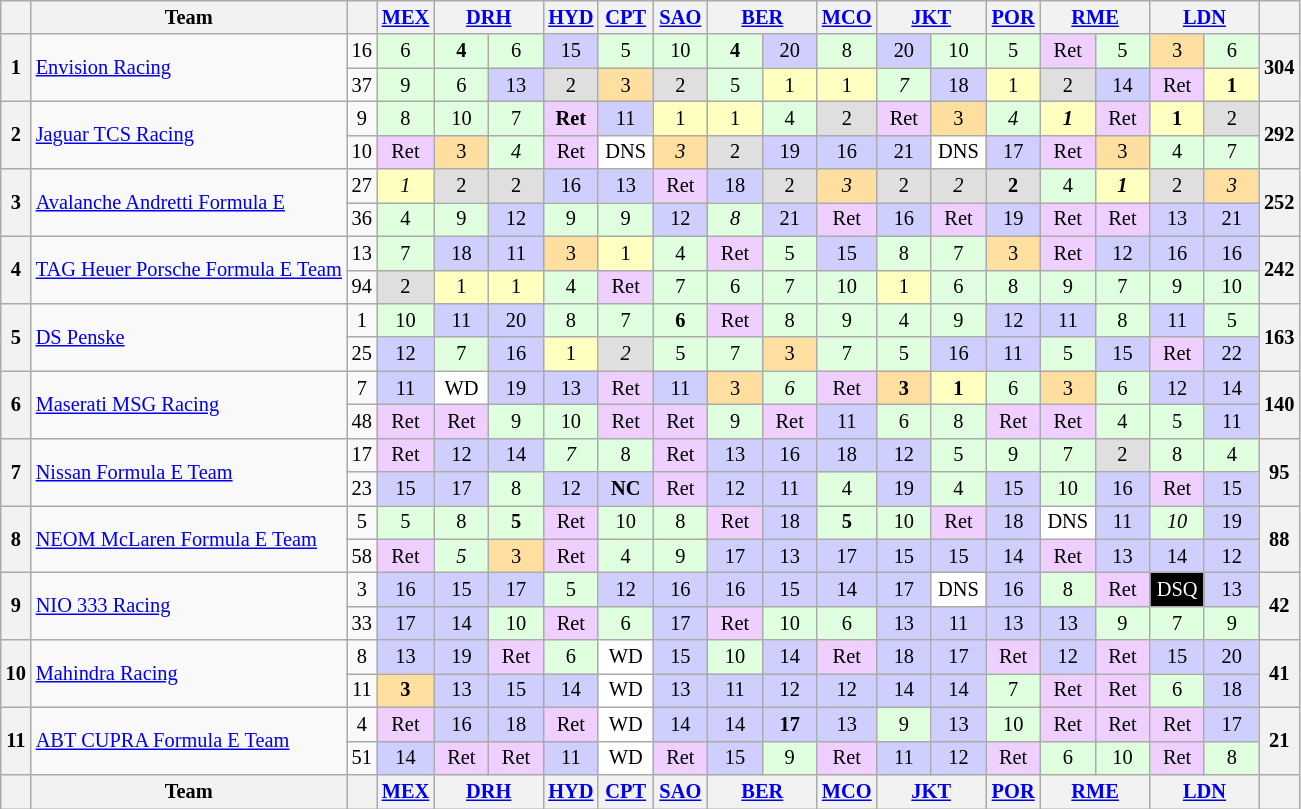<table class="wikitable" style="font-size:85%; text-align:center">
<tr>
<th valign="middle"></th>
<th valign="middle">Team</th>
<th></th>
<th><a href='#'>MEX</a><br></th>
<th colspan="2" scope="col"><a href='#'>DRH</a><br></th>
<th><a href='#'>HYD</a><br></th>
<th><a href='#'>CPT</a><br></th>
<th><a href='#'>SAO</a><br></th>
<th colspan="2"><a href='#'>BER</a><br></th>
<th><a href='#'>MCO</a><br></th>
<th colspan="2"><a href='#'>JKT</a><br></th>
<th><a href='#'>POR</a><br></th>
<th colspan="2"><a href='#'>RME</a><br></th>
<th colspan="2"><a href='#'>LDN</a><br></th>
<th></th>
</tr>
<tr>
<th rowspan='2'>1</th>
<td rowspan='2' align=left> <a href='#'>Envision Racing</a></td>
<td>16</td>
<td style='background:#DFFFDF'>6</td>
<td style='background:#DFFFDF'><strong>4</strong></td>
<td style='background:#DFFFDF'>6</td>
<td style='background:#CFCFFF'>15</td>
<td style='background:#DFFFDF'>5</td>
<td style='background:#DFFFDF'>10</td>
<td style='background:#DFFFDF'><strong>4</strong></td>
<td style='background:#CFCFFF'>20</td>
<td style='background:#DFFFDF'>8</td>
<td style='background:#CFCFFF'>20</td>
<td style='background:#DFFFDF'>10</td>
<td style='background:#DFFFDF'>5</td>
<td style='background:#EFCFFF'>Ret</td>
<td style='background:#DFFFDF'>5</td>
<td style='background:#FFDF9F'>3</td>
<td style='background:#DFFFDF'>6</td>
<th rowspan='2'>304</th>
</tr>
<tr>
<td>37</td>
<td style='background:#DFFFDF'>9</td>
<td style='background:#DFFFDF'>6</td>
<td style='background:#CFCFFF'>13</td>
<td style='background:#DFDFDF'>2</td>
<td style='background:#FFDF9F'>3</td>
<td style='background:#DFDFDF'>2</td>
<td style='background:#DFFFDF'>5</td>
<td style='background:#FFFFBF'>1</td>
<td style='background:#FFFFBF'>1</td>
<td style='background:#DFFFDF'><em>7</em></td>
<td style='background:#CFCFFF'>18</td>
<td style='background:#FFFFBF'>1</td>
<td style='background:#DFDFDF'>2</td>
<td style='background:#CFCFFF'>14</td>
<td style='background:#EFCFFF'>Ret</td>
<td style='background:#FFFFBF'><strong>1</strong></td>
</tr>
<tr>
<th rowspan='2'>2</th>
<td rowspan='2' align=left> <a href='#'>Jaguar TCS Racing</a></td>
<td>9</td>
<td style='background:#DFFFDF'>8</td>
<td style='background:#DFFFDF'>10</td>
<td style='background:#DFFFDF'>7</td>
<td style='background:#EFCFFF'><strong>Ret</strong></td>
<td style='background:#CFCFFF'>11</td>
<td style='background:#FFFFBF'>1</td>
<td style='background:#FFFFBF'>1</td>
<td style='background:#DFFFDF'>4</td>
<td style='background:#DFDFDF'>2</td>
<td style='background:#EFCFFF'>Ret</td>
<td style='background:#FFDF9F'>3</td>
<td style='background:#DFFFDF'><em>4</em></td>
<td style='background:#FFFFBF'><strong><em>1</em></strong></td>
<td style='background:#EFCFFF'>Ret</td>
<td style='background:#FFFFBF'><strong>1</strong></td>
<td style='background:#DFDFDF'>2</td>
<th rowspan='2'>292</th>
</tr>
<tr>
<td>10</td>
<td style='background:#EFCFFF'>Ret</td>
<td style='background:#FFDF9F'>3</td>
<td style='background:#DFFFDF'><em>4</em></td>
<td style='background:#EFCFFF'>Ret</td>
<td style='background:#ffffff'>DNS</td>
<td style='background:#FFDF9F'><em>3</em></td>
<td style='background:#DFDFDF'>2</td>
<td style='background:#CFCFFF'>19</td>
<td style='background:#CFCFFF'>16</td>
<td style='background:#CFCFFF'>21</td>
<td style='background:#ffffff'>DNS</td>
<td style='background:#CFCFFF'>17</td>
<td style='background:#EFCFFF'>Ret</td>
<td style='background:#FFDF9F'>3</td>
<td style='background:#DFFFDF'>4</td>
<td style='background:#DFFFDF'>7</td>
</tr>
<tr>
<th rowspan='2'>3</th>
<td rowspan='2' align=left> <a href='#'>Avalanche Andretti Formula E</a></td>
<td>27</td>
<td width='30px' style='background:#FFFFBF'><em>1</em></td>
<td width='30px' style='background:#DFDFDF'>2</td>
<td width='30px' style='background:#DFDFDF'>2</td>
<td width='30px' style='background:#CFCFFF'>16</td>
<td width='30px' style='background:#CFCFFF'>13</td>
<td width='30px' style='background:#EFCFFF'>Ret</td>
<td width='30px' style='background:#CFCFFF'>18</td>
<td width='30px' style='background:#DFDFDF'>2</td>
<td width='30px' style='background:#FFDF9F'><em>3</em></td>
<td width='30px' style='background:#DFDFDF'>2</td>
<td width='30px' style='background:#DFDFDF'><em>2</em></td>
<td width='30px' style='background:#DFDFDF'><strong>2</strong></td>
<td width='30px' style='background:#DFFFDF'>4</td>
<td width='30px' style='background:#FFFFBF'><strong><em>1</em></strong></td>
<td width='30px' style='background:#DFDFDF'>2</td>
<td width='30px' style='background:#FFDF9F'><em>3</em></td>
<th rowspan='2'>252</th>
</tr>
<tr>
<td>36</td>
<td style='background:#DFFFDF'>4</td>
<td style='background:#DFFFDF'>9</td>
<td style='background:#CFCFFF'>12</td>
<td style='background:#DFFFDF'>9</td>
<td style='background:#DFFFDF'>9</td>
<td style='background:#CFCFFF'>12</td>
<td style='background:#DFFFDF'><em>8</em></td>
<td style='background:#CFCFFF'>21</td>
<td style='background:#EFCFFF'>Ret</td>
<td style='background:#CFCFFF'>16</td>
<td style='background:#EFCFFF'>Ret</td>
<td style='background:#CFCFFF'>19</td>
<td style='background:#EFCFFF'>Ret</td>
<td style='background:#EFCFFF'>Ret</td>
<td style='background:#CFCFFF'>13</td>
<td style='background:#CFCFFF'>21</td>
</tr>
<tr>
<th rowspan='2'>4</th>
<td rowspan='2' align=left nowrap> <a href='#'>TAG Heuer Porsche Formula E Team</a></td>
<td>13</td>
<td style='background:#DFFFDF'>7</td>
<td style='background:#CFCFFF'>18</td>
<td style='background:#CFCFFF'>11</td>
<td style='background:#FFDF9F'>3</td>
<td style='background:#FFFFBF'>1</td>
<td style='background:#DFFFDF'>4</td>
<td style='background:#EFCFFF'>Ret</td>
<td style='background:#DFFFDF'>5</td>
<td style='background:#CFCFFF'>15</td>
<td style='background:#DFFFDF'>8</td>
<td style='background:#DFFFDF'>7</td>
<td style='background:#FFDF9F'>3</td>
<td style='background:#EFCFFF'>Ret</td>
<td style='background:#CFCFFF'>12</td>
<td style='background:#CFCFFF'>16</td>
<td style='background:#CFCFFF'>16</td>
<th rowspan='2'>242</th>
</tr>
<tr>
<td>94</td>
<td style='background:#DFDFDF'>2</td>
<td style='background:#FFFFBF'>1</td>
<td style='background:#FFFFBF'>1</td>
<td style='background:#DFFFDF'>4</td>
<td style='background:#EFCFFF'>Ret</td>
<td style='background:#DFFFDF'>7</td>
<td style='background:#DFFFDF'>6</td>
<td style='background:#DFFFDF'>7</td>
<td style='background:#DFFFDF'>10</td>
<td style='background:#FFFFBF'>1</td>
<td style='background:#DFFFDF'>6</td>
<td style='background:#DFFFDF'>8</td>
<td style='background:#DFFFDF'>9</td>
<td style='background:#DFFFDF'>7</td>
<td style='background:#DFFFDF'>9</td>
<td style='background:#DFFFDF'>10</td>
</tr>
<tr>
<th rowspan='2'>5</th>
<td rowspan='2' align=left> <a href='#'>DS Penske</a></td>
<td>1</td>
<td style='background:#DFFFDF'>10</td>
<td style='background:#CFCFFF'>11</td>
<td style='background:#CFCFFF'>20</td>
<td style='background:#DFFFDF'>8</td>
<td style='background:#DFFFDF'>7</td>
<td style='background:#DFFFDF'><strong>6</strong></td>
<td style='background:#EFCFFF'>Ret</td>
<td style='background:#DFFFDF'>8</td>
<td style='background:#DFFFDF'>9</td>
<td style='background:#DFFFDF'>4</td>
<td style='background:#DFFFDF'>9</td>
<td style='background:#CFCFFF'>12</td>
<td style='background:#CFCFFF'>11</td>
<td style='background:#DFFFDF'>8</td>
<td style='background:#CFCFFF'>11</td>
<td style='background:#DFFFDF'>5</td>
<th rowspan='2'>163</th>
</tr>
<tr>
<td>25</td>
<td style='background:#CFCFFF'>12</td>
<td style='background:#DFFFDF'>7</td>
<td style='background:#CFCFFF'>16</td>
<td style='background:#FFFFBF'>1</td>
<td style='background:#DFDFDF'><em>2</em></td>
<td style='background:#DFFFDF'>5</td>
<td style='background:#DFFFDF'>7</td>
<td style='background:#FFDF9F'>3</td>
<td style='background:#DFFFDF'>7</td>
<td style='background:#DFFFDF'>5</td>
<td style='background:#CFCFFF'>16</td>
<td style='background:#CFCFFF'>11</td>
<td style='background:#DFFFDF'>5</td>
<td style='background:#CFCFFF'>15</td>
<td style='background:#EFCFFF'>Ret</td>
<td style='background:#CFCFFF'>22</td>
</tr>
<tr>
<th rowspan='2'>6</th>
<td rowspan='2' align=left> <a href='#'>Maserati MSG Racing</a></td>
<td>7</td>
<td style='background:#CFCFFF'>11</td>
<td style='background:#ffffff'>WD</td>
<td style='background:#CFCFFF'>19</td>
<td style='background:#CFCFFF'>13</td>
<td style='background:#EFCFFF'>Ret</td>
<td style='background:#CFCFFF'>11</td>
<td style='background:#FFDF9F'>3</td>
<td style='background:#DFFFDF'><em>6</em></td>
<td style='background:#EFCFFF'>Ret</td>
<td style='background:#FFDF9F'><strong>3</strong></td>
<td style='background:#FFFFBF'><strong>1</strong></td>
<td style='background:#DFFFDF'>6</td>
<td style='background:#FFDF9F'>3</td>
<td style='background:#DFFFDF'>6</td>
<td style='background:#CFCFFF'>12</td>
<td style='background:#CFCFFF'>14</td>
<th rowspan='2'>140</th>
</tr>
<tr>
<td>48</td>
<td style='background:#EFCFFF'>Ret</td>
<td style='background:#EFCFFF'>Ret</td>
<td style='background:#DFFFDF'>9</td>
<td style='background:#DFFFDF'>10</td>
<td style='background:#EFCFFF'>Ret</td>
<td style='background:#EFCFFF'>Ret</td>
<td style='background:#DFFFDF'>9</td>
<td style='background:#EFCFFF'>Ret</td>
<td style='background:#CFCFFF'>11</td>
<td style='background:#DFFFDF'>6</td>
<td style='background:#DFFFDF'>8</td>
<td style='background:#EFCFFF'>Ret</td>
<td style='background:#EFCFFF'>Ret</td>
<td style='background:#DFFFDF'>4</td>
<td style='background:#DFFFDF'>5</td>
<td style='background:#CFCFFF'>11</td>
</tr>
<tr>
<th rowspan='2'>7</th>
<td rowspan='2' align=left> <a href='#'>Nissan Formula E Team</a></td>
<td>17</td>
<td style='background:#EFCFFF'>Ret</td>
<td style='background:#CFCFFF'>12</td>
<td style='background:#CFCFFF'>14</td>
<td style='background:#DFFFDF'><em>7</em></td>
<td style='background:#DFFFDF'>8</td>
<td style='background:#EFCFFF'>Ret</td>
<td style='background:#CFCFFF'>13</td>
<td style='background:#CFCFFF'>16</td>
<td style='background:#CFCFFF'>18</td>
<td style='background:#CFCFFF'>12</td>
<td style='background:#DFFFDF'>5</td>
<td style='background:#DFFFDF'>9</td>
<td style='background:#DFFFDF'>7</td>
<td style='background:#DFDFDF'>2</td>
<td style='background:#DFFFDF'>8</td>
<td style='background:#DFFFDF'>4</td>
<th rowspan='2'>95</th>
</tr>
<tr>
<td>23</td>
<td style='background:#CFCFFF'>15</td>
<td style='background:#CFCFFF'>17</td>
<td style='background:#DFFFDF'>8</td>
<td style='background:#CFCFFF'>12</td>
<td style='background:#CFCFFF'><strong>NC</strong></td>
<td style='background:#EFCFFF'>Ret</td>
<td style='background:#CFCFFF'>12</td>
<td style='background:#CFCFFF'>11</td>
<td style='background:#DFFFDF'>4</td>
<td style='background:#CFCFFF'>19</td>
<td style='background:#DFFFDF'>4</td>
<td style='background:#CFCFFF'>15</td>
<td style='background:#DFFFDF'>10</td>
<td style='background:#CFCFFF'>16</td>
<td style='background:#EFCFFF'>Ret</td>
<td style='background:#CFCFFF'>15</td>
</tr>
<tr>
<th rowspan='2'>8</th>
<td rowspan='2' align=left> <a href='#'>NEOM McLaren Formula E Team</a></td>
<td>5</td>
<td style='background:#DFFFDF'>5</td>
<td style='background:#DFFFDF'>8</td>
<td style='background:#DFFFDF'><strong>5</strong></td>
<td style='background:#EFCFFF'>Ret</td>
<td style='background:#DFFFDF'>10</td>
<td style='background:#DFFFDF'>8</td>
<td style='background:#EFCFFF'>Ret</td>
<td style='background:#CFCFFF'>18</td>
<td style='background:#DFFFDF'><strong>5</strong></td>
<td style='background:#DFFFDF'>10</td>
<td style='background:#EFCFFF'>Ret</td>
<td style='background:#CFCFFF'>18</td>
<td style='background:#ffffff'>DNS</td>
<td style='background:#CFCFFF'>11</td>
<td style='background:#DFFFDF'><em>10</em></td>
<td style='background:#CFCFFF'>19</td>
<th rowspan='2'>88</th>
</tr>
<tr>
<td>58</td>
<td style='background:#EFCFFF'>Ret</td>
<td style='background:#DFFFDF'><em>5</em></td>
<td style='background:#FFDF9F'>3</td>
<td style='background:#EFCFFF'>Ret</td>
<td style='background:#DFFFDF'>4</td>
<td style='background:#DFFFDF'>9</td>
<td style='background:#CFCFFF'>17</td>
<td style='background:#CFCFFF'>13</td>
<td style='background:#CFCFFF'>17</td>
<td style='background:#CFCFFF'>15</td>
<td style='background:#CFCFFF'>15</td>
<td style='background:#CFCFFF'>14</td>
<td style='background:#EFCFFF'>Ret</td>
<td style='background:#CFCFFF'>13</td>
<td style='background:#CFCFFF'>14</td>
<td style='background:#CFCFFF'>12</td>
</tr>
<tr>
<th rowspan='2'>9</th>
<td rowspan='2' align=left> <a href='#'>NIO 333 Racing</a></td>
<td>3</td>
<td style='background:#CFCFFF'>16</td>
<td style='background:#CFCFFF'>15</td>
<td style='background:#CFCFFF'>17</td>
<td style='background:#DFFFDF'>5</td>
<td style='background:#CFCFFF'>12</td>
<td style='background:#CFCFFF'>16</td>
<td style='background:#CFCFFF'>16</td>
<td style='background:#CFCFFF'>15</td>
<td style='background:#CFCFFF'>14</td>
<td style='background:#CFCFFF'>17</td>
<td style='background:#ffffff'>DNS</td>
<td style='background:#CFCFFF'>16</td>
<td style='background:#DFFFDF'>8</td>
<td style='background:#EFCFFF'>Ret</td>
<td style="background:#000000; letter-spacing:0px; color:white">DSQ</td>
<td style='background:#CFCFFF'>13</td>
<th rowspan='2'>42</th>
</tr>
<tr>
<td>33</td>
<td style='background:#CFCFFF'>17</td>
<td style='background:#CFCFFF'>14</td>
<td style='background:#DFFFDF'>10</td>
<td style='background:#EFCFFF'>Ret</td>
<td style='background:#DFFFDF'>6</td>
<td style='background:#CFCFFF'>17</td>
<td style='background:#EFCFFF'>Ret</td>
<td style='background:#DFFFDF'>10</td>
<td style='background:#DFFFDF'>6</td>
<td style='background:#CFCFFF'>13</td>
<td style='background:#CFCFFF'>11</td>
<td style='background:#CFCFFF'>13</td>
<td style='background:#CFCFFF'>13</td>
<td style='background:#DFFFDF'>9</td>
<td style='background:#DFFFDF'>7</td>
<td style='background:#DFFFDF'>9</td>
</tr>
<tr>
<th rowspan='2'>10</th>
<td rowspan='2' align=left> <a href='#'>Mahindra Racing</a></td>
<td>8</td>
<td style='background:#CFCFFF'>13</td>
<td style='background:#CFCFFF'>19</td>
<td style='background:#EFCFFF'>Ret</td>
<td style='background:#DFFFDF'>6</td>
<td style='background:#ffffff'>WD</td>
<td style='background:#CFCFFF'>15</td>
<td style='background:#DFFFDF'>10</td>
<td style='background:#CFCFFF'>14</td>
<td style='background:#EFCFFF'>Ret</td>
<td style='background:#CFCFFF'>18</td>
<td style='background:#CFCFFF'>17</td>
<td style='background:#EFCFFF'>Ret</td>
<td style='background:#CFCFFF'>12</td>
<td style='background:#EFCFFF'>Ret</td>
<td style='background:#CFCFFF'>15</td>
<td style='background:#CFCFFF'>20</td>
<th rowspan='2'>41</th>
</tr>
<tr>
<td>11</td>
<td style='background:#FFDF9F'><strong>3</strong></td>
<td style='background:#CFCFFF'>13</td>
<td style='background:#CFCFFF'>15</td>
<td style='background:#CFCFFF'>14</td>
<td style='background:#ffffff'>WD</td>
<td style='background:#CFCFFF'>13</td>
<td style='background:#CFCFFF'>11</td>
<td style='background:#CFCFFF'>12</td>
<td style='background:#CFCFFF'>12</td>
<td style='background:#CFCFFF'>14</td>
<td style='background:#CFCFFF'>14</td>
<td style='background:#DFFFDF'>7</td>
<td style='background:#EFCFFF'>Ret</td>
<td style='background:#EFCFFF'>Ret</td>
<td style='background:#DFFFDF'>6</td>
<td style='background:#CFCFFF'>18</td>
</tr>
<tr>
<th rowspan='2'>11</th>
<td rowspan='2' align=left> <a href='#'>ABT CUPRA Formula E Team</a></td>
<td>4</td>
<td style='background:#EFCFFF'>Ret</td>
<td style='background:#CFCFFF'>16</td>
<td style='background:#CFCFFF'>18</td>
<td style='background:#EFCFFF'>Ret</td>
<td style='background:#ffffff'>WD</td>
<td style='background:#CFCFFF'>14</td>
<td style='background:#CFCFFF'>14</td>
<td style='background:#CFCFFF'><strong>17</strong></td>
<td style='background:#CFCFFF'>13</td>
<td style='background:#DFFFDF'>9</td>
<td style='background:#CFCFFF'>13</td>
<td style='background:#DFFFDF'>10</td>
<td style='background:#EFCFFF'>Ret</td>
<td style='background:#EFCFFF'>Ret</td>
<td style='background:#EFCFFF'>Ret</td>
<td style='background:#CFCFFF'>17</td>
<th rowspan='2'>21</th>
</tr>
<tr>
<td>51</td>
<td style='background:#CFCFFF'>14</td>
<td style='background:#EFCFFF'>Ret</td>
<td style='background:#EFCFFF'>Ret</td>
<td style='background:#CFCFFF'>11</td>
<td style='background:#ffffff'>WD</td>
<td style='background:#EFCFFF'>Ret</td>
<td style='background:#CFCFFF'>15</td>
<td style='background:#DFFFDF'>9</td>
<td style='background:#EFCFFF'>Ret</td>
<td style='background:#CFCFFF'>11</td>
<td style='background:#CFCFFF'>12</td>
<td style='background:#EFCFFF'>Ret</td>
<td style='background:#DFFFDF'>6</td>
<td style='background:#DFFFDF'>10</td>
<td style='background:#EFCFFF'>Ret</td>
<td style='background:#DFFFDF'>8</td>
</tr>
<tr>
<th></th>
<th>Team</th>
<th></th>
<th><a href='#'>MEX</a><br></th>
<th colspan="2" scope="col"><a href='#'>DRH</a><br></th>
<th><a href='#'>HYD</a><br></th>
<th><a href='#'>CPT</a><br></th>
<th><a href='#'>SAO</a><br></th>
<th colspan="2"><a href='#'>BER</a><br></th>
<th><a href='#'>MCO</a><br></th>
<th colspan="2"><a href='#'>JKT</a><br></th>
<th><a href='#'>POR</a><br></th>
<th colspan="2"><a href='#'>RME</a><br></th>
<th colspan="2"><a href='#'>LDN</a><br></th>
<th></th>
</tr>
</table>
